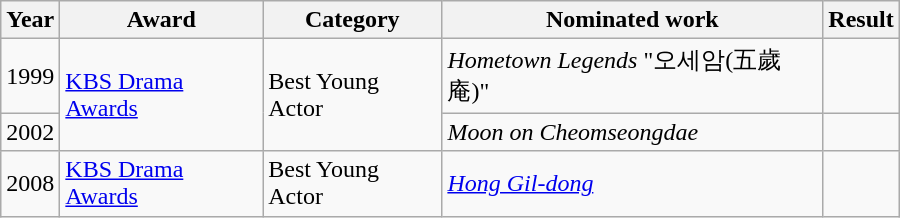<table class="wikitable" style="width:600px">
<tr>
<th width=10>Year</th>
<th>Award</th>
<th>Category</th>
<th>Nominated work</th>
<th>Result</th>
</tr>
<tr>
<td>1999</td>
<td rowspan=2><a href='#'>KBS Drama Awards</a></td>
<td rowspan=2>Best Young Actor</td>
<td><em>Hometown Legends</em> "오세암(五歲庵)"</td>
<td></td>
</tr>
<tr>
<td>2002</td>
<td><em>Moon on Cheomseongdae</em></td>
<td></td>
</tr>
<tr>
<td>2008</td>
<td><a href='#'>KBS Drama Awards</a></td>
<td>Best Young Actor</td>
<td><em><a href='#'>Hong Gil-dong</a></em></td>
<td></td>
</tr>
</table>
